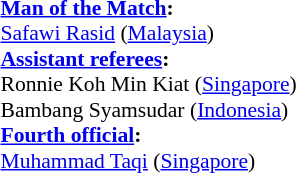<table width=50% style="font-size:90%;">
<tr>
<td><br><strong><a href='#'>Man of the Match</a>:</strong>
<br><a href='#'>Safawi Rasid</a> (<a href='#'>Malaysia</a>)<br><strong><a href='#'>Assistant referees</a>:</strong>
<br>Ronnie Koh Min Kiat (<a href='#'>Singapore</a>)
<br>Bambang Syamsudar (<a href='#'>Indonesia</a>)
<br><strong><a href='#'>Fourth official</a>:</strong>
<br><a href='#'>Muhammad Taqi</a> (<a href='#'>Singapore</a>)</td>
</tr>
</table>
